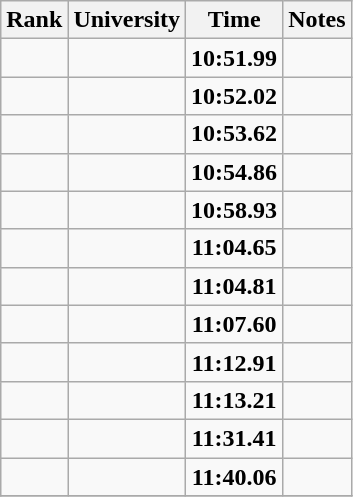<table class="wikitable sortable" style="text-align:center">
<tr>
<th>Rank</th>
<th>University</th>
<th>Time</th>
<th>Notes</th>
</tr>
<tr>
<td></td>
<td></td>
<td><strong>10:51.99</strong></td>
<td></td>
</tr>
<tr>
<td></td>
<td></td>
<td><strong>10:52.02</strong></td>
<td></td>
</tr>
<tr>
<td></td>
<td></td>
<td><strong>10:53.62</strong></td>
<td></td>
</tr>
<tr>
<td></td>
<td></td>
<td><strong>10:54.86</strong></td>
<td></td>
</tr>
<tr>
<td></td>
<td></td>
<td><strong>10:58.93</strong></td>
<td></td>
</tr>
<tr>
<td></td>
<td></td>
<td><strong>11:04.65</strong></td>
<td></td>
</tr>
<tr>
<td></td>
<td></td>
<td><strong>11:04.81</strong></td>
<td></td>
</tr>
<tr>
<td></td>
<td></td>
<td><strong>11:07.60</strong></td>
<td></td>
</tr>
<tr>
<td></td>
<td></td>
<td><strong>11:12.91</strong></td>
<td></td>
</tr>
<tr>
<td></td>
<td></td>
<td><strong>11:13.21</strong></td>
<td></td>
</tr>
<tr>
<td></td>
<td></td>
<td><strong>11:31.41</strong></td>
<td></td>
</tr>
<tr>
<td></td>
<td></td>
<td><strong>11:40.06</strong></td>
<td></td>
</tr>
<tr>
</tr>
</table>
